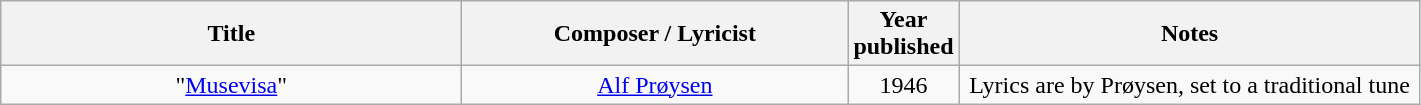<table class="wikitable" style="text-align:center;">
<tr>
<th width="300">Title</th>
<th width="250">Composer / Lyricist</th>
<th width="20">Year published</th>
<th width="300">Notes</th>
</tr>
<tr>
<td>"<a href='#'>Musevisa</a>"</td>
<td><a href='#'>Alf Prøysen</a></td>
<td>1946</td>
<td>Lyrics are by Prøysen, set to a traditional tune</td>
</tr>
</table>
